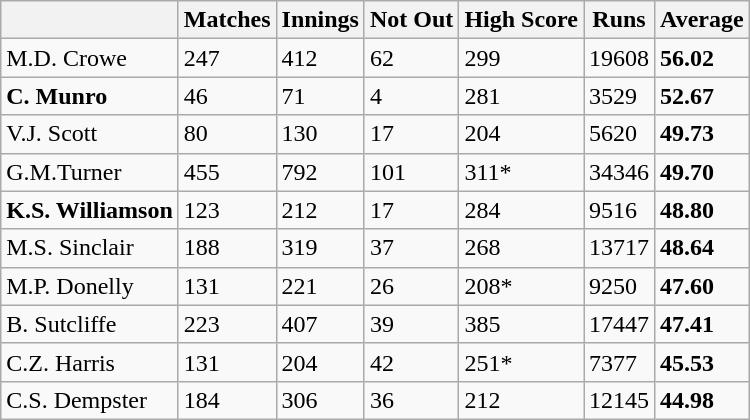<table class="wikitable">
<tr>
<th></th>
<th>Matches</th>
<th>Innings</th>
<th>Not Out</th>
<th>High Score</th>
<th>Runs</th>
<th>Average</th>
</tr>
<tr>
<td>M.D. Crowe</td>
<td>247</td>
<td>412</td>
<td>62</td>
<td>299</td>
<td>19608</td>
<td><strong>56.02</strong></td>
</tr>
<tr>
<td><strong>C. Munro</strong></td>
<td>46</td>
<td>71</td>
<td>4</td>
<td>281</td>
<td>3529</td>
<td><strong>52.67</strong></td>
</tr>
<tr>
<td>V.J. Scott</td>
<td>80</td>
<td>130</td>
<td>17</td>
<td>204</td>
<td>5620</td>
<td><strong>49.73</strong></td>
</tr>
<tr>
<td>G.M.Turner</td>
<td>455</td>
<td>792</td>
<td>101</td>
<td>311*</td>
<td>34346</td>
<td><strong>49.70</strong></td>
</tr>
<tr>
<td><strong>K.S. Williamson</strong></td>
<td>123</td>
<td>212</td>
<td>17</td>
<td>284</td>
<td>9516</td>
<td><strong>48.80</strong></td>
</tr>
<tr>
<td>M.S. Sinclair</td>
<td>188</td>
<td>319</td>
<td>37</td>
<td>268</td>
<td>13717</td>
<td><strong>48.64</strong></td>
</tr>
<tr>
<td>M.P. Donelly</td>
<td>131</td>
<td>221</td>
<td>26</td>
<td>208*</td>
<td>9250</td>
<td><strong>47.60</strong></td>
</tr>
<tr>
<td>B. Sutcliffe</td>
<td>223</td>
<td>407</td>
<td>39</td>
<td>385</td>
<td>17447</td>
<td><strong>47.41</strong></td>
</tr>
<tr>
<td>C.Z. Harris</td>
<td>131</td>
<td>204</td>
<td>42</td>
<td>251*</td>
<td>7377</td>
<td><strong>45.53</strong></td>
</tr>
<tr>
<td>C.S. Dempster</td>
<td>184</td>
<td>306</td>
<td>36</td>
<td>212</td>
<td>12145</td>
<td><strong>44.98</strong></td>
</tr>
</table>
